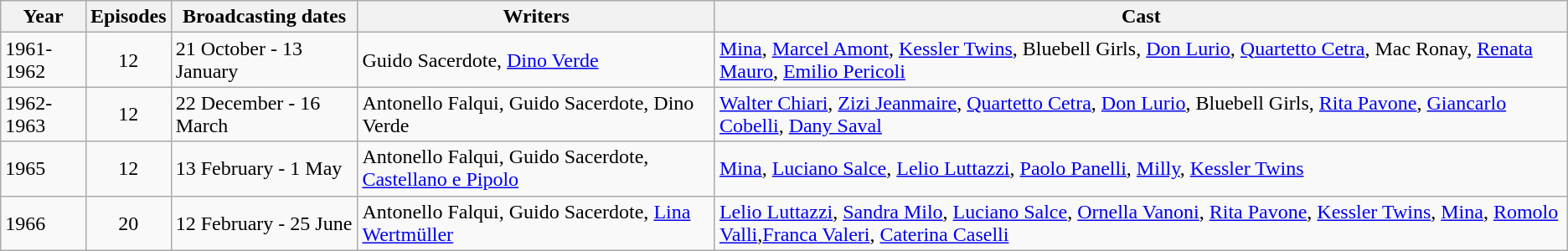<table class="wikitable">
<tr>
<th>Year</th>
<th>Episodes</th>
<th>Broadcasting dates</th>
<th>Writers</th>
<th>Cast</th>
</tr>
<tr>
<td>1961-1962</td>
<td align="center">12</td>
<td>21 October - 13 January</td>
<td>Guido Sacerdote, <a href='#'>Dino Verde</a></td>
<td><a href='#'>Mina</a>, <a href='#'>Marcel Amont</a>, <a href='#'>Kessler Twins</a>, Bluebell Girls, <a href='#'>Don Lurio</a>, <a href='#'>Quartetto Cetra</a>, Mac Ronay, <a href='#'>Renata Mauro</a>, <a href='#'>Emilio Pericoli</a></td>
</tr>
<tr>
<td>1962-1963</td>
<td align="center">12</td>
<td>22 December - 16 March</td>
<td>Antonello Falqui, Guido Sacerdote, Dino Verde</td>
<td><a href='#'>Walter Chiari</a>, <a href='#'>Zizi Jeanmaire</a>, <a href='#'>Quartetto Cetra</a>, <a href='#'>Don Lurio</a>, Bluebell Girls, <a href='#'>Rita Pavone</a>, <a href='#'>Giancarlo Cobelli</a>, <a href='#'>Dany Saval</a></td>
</tr>
<tr>
<td>1965</td>
<td align="center">12</td>
<td>13 February - 1 May</td>
<td>Antonello Falqui, Guido Sacerdote, <a href='#'>Castellano e Pipolo</a></td>
<td><a href='#'>Mina</a>, <a href='#'>Luciano Salce</a>, <a href='#'>Lelio Luttazzi</a>, <a href='#'>Paolo Panelli</a>, <a href='#'>Milly</a>, <a href='#'>Kessler Twins</a></td>
</tr>
<tr>
<td>1966</td>
<td align="center">20</td>
<td>12 February - 25 June</td>
<td>Antonello Falqui, Guido Sacerdote, <a href='#'>Lina Wertmüller</a></td>
<td><a href='#'>Lelio Luttazzi</a>, <a href='#'>Sandra Milo</a>, <a href='#'>Luciano Salce</a>, <a href='#'>Ornella Vanoni</a>, <a href='#'>Rita Pavone</a>, <a href='#'>Kessler Twins</a>, <a href='#'>Mina</a>, <a href='#'>Romolo Valli</a>,<a href='#'>Franca Valeri</a>, <a href='#'>Caterina Caselli</a></td>
</tr>
</table>
